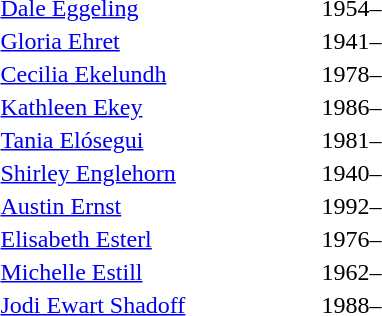<table>
<tr>
<td style="width:210px"> <a href='#'>Dale Eggeling</a></td>
<td>1954–</td>
</tr>
<tr>
<td> <a href='#'>Gloria Ehret</a></td>
<td>1941–</td>
</tr>
<tr>
<td> <a href='#'>Cecilia Ekelundh</a></td>
<td>1978–</td>
</tr>
<tr>
<td> <a href='#'>Kathleen Ekey</a></td>
<td>1986–</td>
</tr>
<tr>
<td> <a href='#'>Tania Elósegui</a></td>
<td>1981–</td>
</tr>
<tr>
<td> <a href='#'>Shirley Englehorn</a></td>
<td>1940–</td>
</tr>
<tr>
<td> <a href='#'>Austin Ernst</a></td>
<td>1992–</td>
</tr>
<tr>
<td> <a href='#'>Elisabeth Esterl</a></td>
<td>1976–</td>
</tr>
<tr>
<td> <a href='#'>Michelle Estill</a></td>
<td>1962–</td>
</tr>
<tr>
<td> <a href='#'>Jodi Ewart Shadoff</a></td>
<td>1988–</td>
</tr>
</table>
